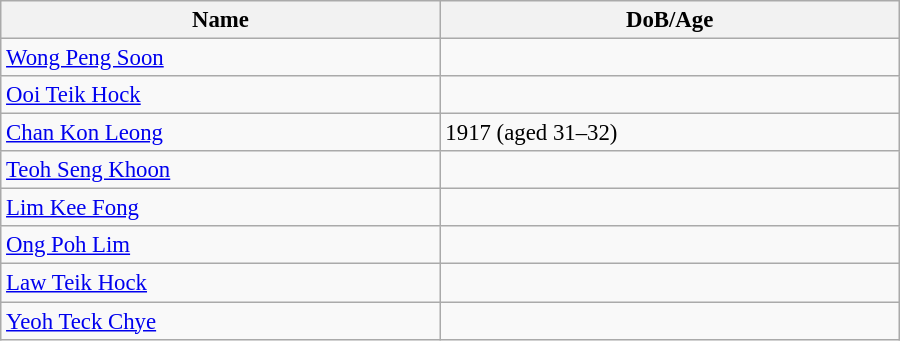<table class="wikitable" style="width:600px; font-size:95%;">
<tr>
<th align="left">Name</th>
<th align="left">DoB/Age</th>
</tr>
<tr>
<td align="left"><a href='#'>Wong Peng Soon</a></td>
<td align="left"></td>
</tr>
<tr>
<td align="left"><a href='#'>Ooi Teik Hock</a></td>
<td align="left"></td>
</tr>
<tr>
<td align="left"><a href='#'>Chan Kon Leong</a></td>
<td align="left">1917 (aged 31–32)</td>
</tr>
<tr>
<td align="left"><a href='#'>Teoh Seng Khoon</a></td>
<td align="left"></td>
</tr>
<tr>
<td align="left"><a href='#'>Lim Kee Fong</a></td>
<td align="left"></td>
</tr>
<tr>
<td align="left"><a href='#'>Ong Poh Lim</a></td>
<td align="left"></td>
</tr>
<tr>
<td align="left"><a href='#'>Law Teik Hock</a></td>
<td align="left"></td>
</tr>
<tr>
<td align="left"><a href='#'>Yeoh Teck Chye</a></td>
<td align="left"></td>
</tr>
</table>
